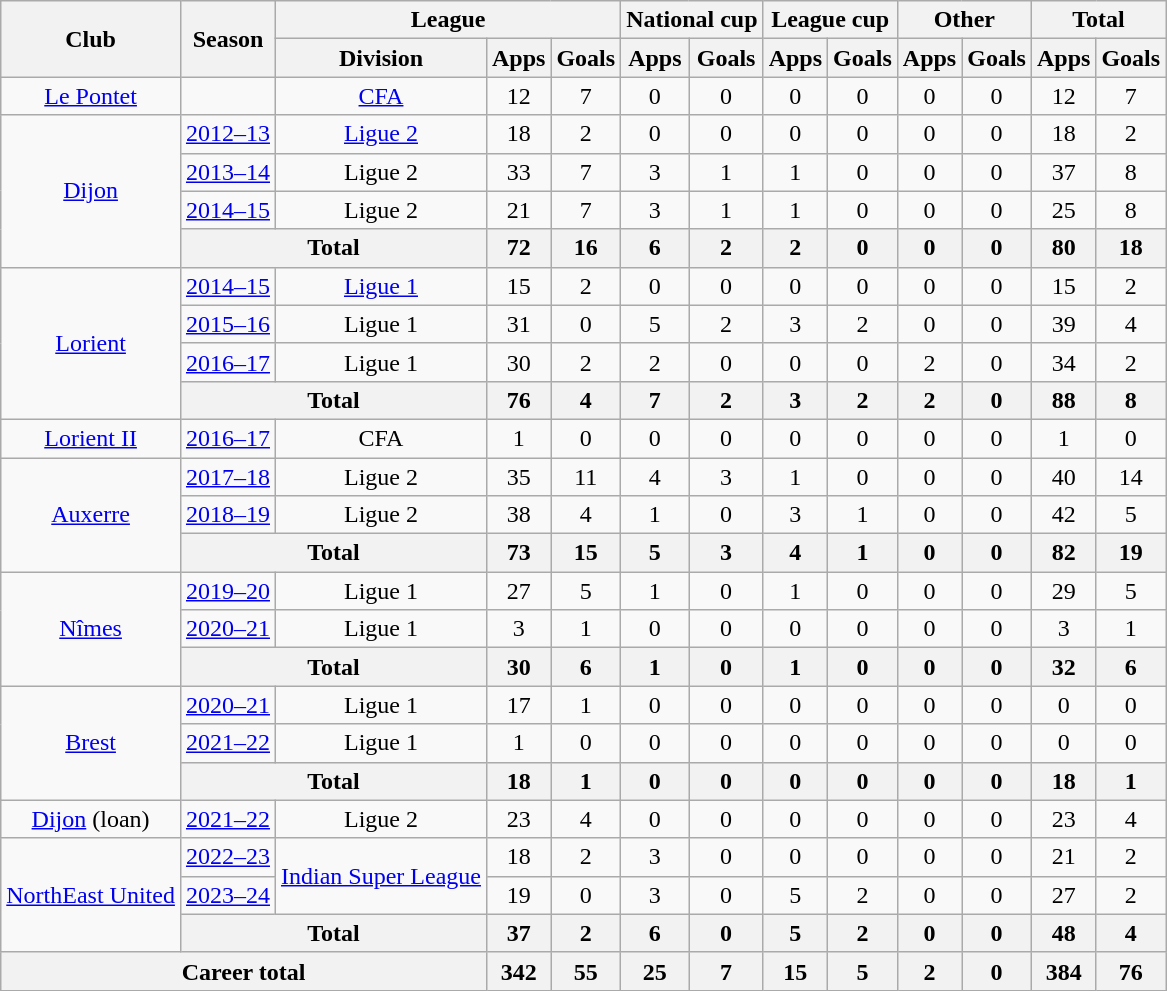<table class="wikitable" style="text-align: center">
<tr>
<th rowspan="2">Club</th>
<th rowspan="2">Season</th>
<th colspan="3">League</th>
<th colspan="2">National cup</th>
<th colspan="2">League cup</th>
<th colspan="2">Other</th>
<th colspan="2">Total</th>
</tr>
<tr>
<th>Division</th>
<th>Apps</th>
<th>Goals</th>
<th>Apps</th>
<th>Goals</th>
<th>Apps</th>
<th>Goals</th>
<th>Apps</th>
<th>Goals</th>
<th>Apps</th>
<th>Goals</th>
</tr>
<tr>
<td><a href='#'>Le Pontet</a></td>
<td></td>
<td><a href='#'>CFA</a></td>
<td>12</td>
<td>7</td>
<td>0</td>
<td>0</td>
<td>0</td>
<td>0</td>
<td>0</td>
<td>0</td>
<td>12</td>
<td>7</td>
</tr>
<tr>
<td rowspan="4"><a href='#'>Dijon</a></td>
<td><a href='#'>2012–13</a></td>
<td><a href='#'>Ligue 2</a></td>
<td>18</td>
<td>2</td>
<td>0</td>
<td>0</td>
<td>0</td>
<td>0</td>
<td>0</td>
<td>0</td>
<td>18</td>
<td>2</td>
</tr>
<tr>
<td><a href='#'>2013–14</a></td>
<td>Ligue 2</td>
<td>33</td>
<td>7</td>
<td>3</td>
<td>1</td>
<td>1</td>
<td>0</td>
<td>0</td>
<td>0</td>
<td>37</td>
<td>8</td>
</tr>
<tr>
<td><a href='#'>2014–15</a></td>
<td>Ligue 2</td>
<td>21</td>
<td>7</td>
<td>3</td>
<td>1</td>
<td>1</td>
<td>0</td>
<td>0</td>
<td>0</td>
<td>25</td>
<td>8</td>
</tr>
<tr>
<th colspan="2">Total</th>
<th>72</th>
<th>16</th>
<th>6</th>
<th>2</th>
<th>2</th>
<th>0</th>
<th>0</th>
<th>0</th>
<th>80</th>
<th>18</th>
</tr>
<tr>
<td rowspan="4"><a href='#'>Lorient</a></td>
<td><a href='#'>2014–15</a></td>
<td><a href='#'>Ligue 1</a></td>
<td>15</td>
<td>2</td>
<td>0</td>
<td>0</td>
<td>0</td>
<td>0</td>
<td>0</td>
<td>0</td>
<td>15</td>
<td>2</td>
</tr>
<tr>
<td><a href='#'>2015–16</a></td>
<td>Ligue 1</td>
<td>31</td>
<td>0</td>
<td>5</td>
<td>2</td>
<td>3</td>
<td>2</td>
<td>0</td>
<td>0</td>
<td>39</td>
<td>4</td>
</tr>
<tr>
<td><a href='#'>2016–17</a></td>
<td>Ligue 1</td>
<td>30</td>
<td>2</td>
<td>2</td>
<td>0</td>
<td>0</td>
<td>0</td>
<td>2</td>
<td>0</td>
<td>34</td>
<td>2</td>
</tr>
<tr>
<th colspan="2">Total</th>
<th>76</th>
<th>4</th>
<th>7</th>
<th>2</th>
<th>3</th>
<th>2</th>
<th>2</th>
<th>0</th>
<th>88</th>
<th>8</th>
</tr>
<tr>
<td><a href='#'>Lorient II</a></td>
<td><a href='#'>2016–17</a></td>
<td>CFA</td>
<td>1</td>
<td>0</td>
<td>0</td>
<td>0</td>
<td>0</td>
<td>0</td>
<td>0</td>
<td>0</td>
<td>1</td>
<td>0</td>
</tr>
<tr>
<td rowspan="3"><a href='#'>Auxerre</a></td>
<td><a href='#'>2017–18</a></td>
<td>Ligue 2</td>
<td>35</td>
<td>11</td>
<td>4</td>
<td>3</td>
<td>1</td>
<td>0</td>
<td>0</td>
<td>0</td>
<td>40</td>
<td>14</td>
</tr>
<tr>
<td><a href='#'>2018–19</a></td>
<td>Ligue 2</td>
<td>38</td>
<td>4</td>
<td>1</td>
<td>0</td>
<td>3</td>
<td>1</td>
<td>0</td>
<td>0</td>
<td>42</td>
<td>5</td>
</tr>
<tr>
<th colspan="2">Total</th>
<th>73</th>
<th>15</th>
<th>5</th>
<th>3</th>
<th>4</th>
<th>1</th>
<th>0</th>
<th>0</th>
<th>82</th>
<th>19</th>
</tr>
<tr>
<td rowspan="3"><a href='#'>Nîmes</a></td>
<td><a href='#'>2019–20</a></td>
<td>Ligue 1</td>
<td>27</td>
<td>5</td>
<td>1</td>
<td>0</td>
<td>1</td>
<td>0</td>
<td>0</td>
<td>0</td>
<td>29</td>
<td>5</td>
</tr>
<tr>
<td><a href='#'>2020–21</a></td>
<td>Ligue 1</td>
<td>3</td>
<td>1</td>
<td>0</td>
<td>0</td>
<td>0</td>
<td>0</td>
<td>0</td>
<td>0</td>
<td>3</td>
<td>1</td>
</tr>
<tr>
<th colspan="2">Total</th>
<th>30</th>
<th>6</th>
<th>1</th>
<th>0</th>
<th>1</th>
<th>0</th>
<th>0</th>
<th>0</th>
<th>32</th>
<th>6</th>
</tr>
<tr>
<td rowspan="3"><a href='#'>Brest</a></td>
<td><a href='#'>2020–21</a></td>
<td>Ligue 1</td>
<td>17</td>
<td>1</td>
<td>0</td>
<td>0</td>
<td>0</td>
<td>0</td>
<td>0</td>
<td>0</td>
<td>0</td>
<td>0</td>
</tr>
<tr>
<td><a href='#'>2021–22</a></td>
<td>Ligue 1</td>
<td>1</td>
<td>0</td>
<td>0</td>
<td>0</td>
<td>0</td>
<td>0</td>
<td>0</td>
<td>0</td>
<td>0</td>
<td>0</td>
</tr>
<tr>
<th colspan="2">Total</th>
<th>18</th>
<th>1</th>
<th>0</th>
<th>0</th>
<th>0</th>
<th>0</th>
<th>0</th>
<th>0</th>
<th>18</th>
<th>1</th>
</tr>
<tr>
<td rowspan="1"><a href='#'>Dijon</a> (loan)</td>
<td><a href='#'>2021–22</a></td>
<td>Ligue 2</td>
<td>23</td>
<td>4</td>
<td>0</td>
<td>0</td>
<td>0</td>
<td>0</td>
<td>0</td>
<td>0</td>
<td>23</td>
<td>4</td>
</tr>
<tr>
<td rowspan="3"><a href='#'>NorthEast United</a></td>
<td><a href='#'>2022–23</a></td>
<td rowspan="2"><a href='#'>Indian Super League</a></td>
<td>18</td>
<td>2</td>
<td>3</td>
<td>0</td>
<td>0</td>
<td>0</td>
<td>0</td>
<td>0</td>
<td>21</td>
<td>2</td>
</tr>
<tr>
<td><a href='#'>2023–24</a></td>
<td>19</td>
<td>0</td>
<td>3</td>
<td>0</td>
<td>5</td>
<td>2</td>
<td>0</td>
<td>0</td>
<td>27</td>
<td>2</td>
</tr>
<tr>
<th colspan="2">Total</th>
<th>37</th>
<th>2</th>
<th>6</th>
<th>0</th>
<th>5</th>
<th>2</th>
<th>0</th>
<th>0</th>
<th>48</th>
<th>4</th>
</tr>
<tr>
<th colspan="3">Career total</th>
<th>342</th>
<th>55</th>
<th>25</th>
<th>7</th>
<th>15</th>
<th>5</th>
<th>2</th>
<th>0</th>
<th>384</th>
<th>76</th>
</tr>
</table>
